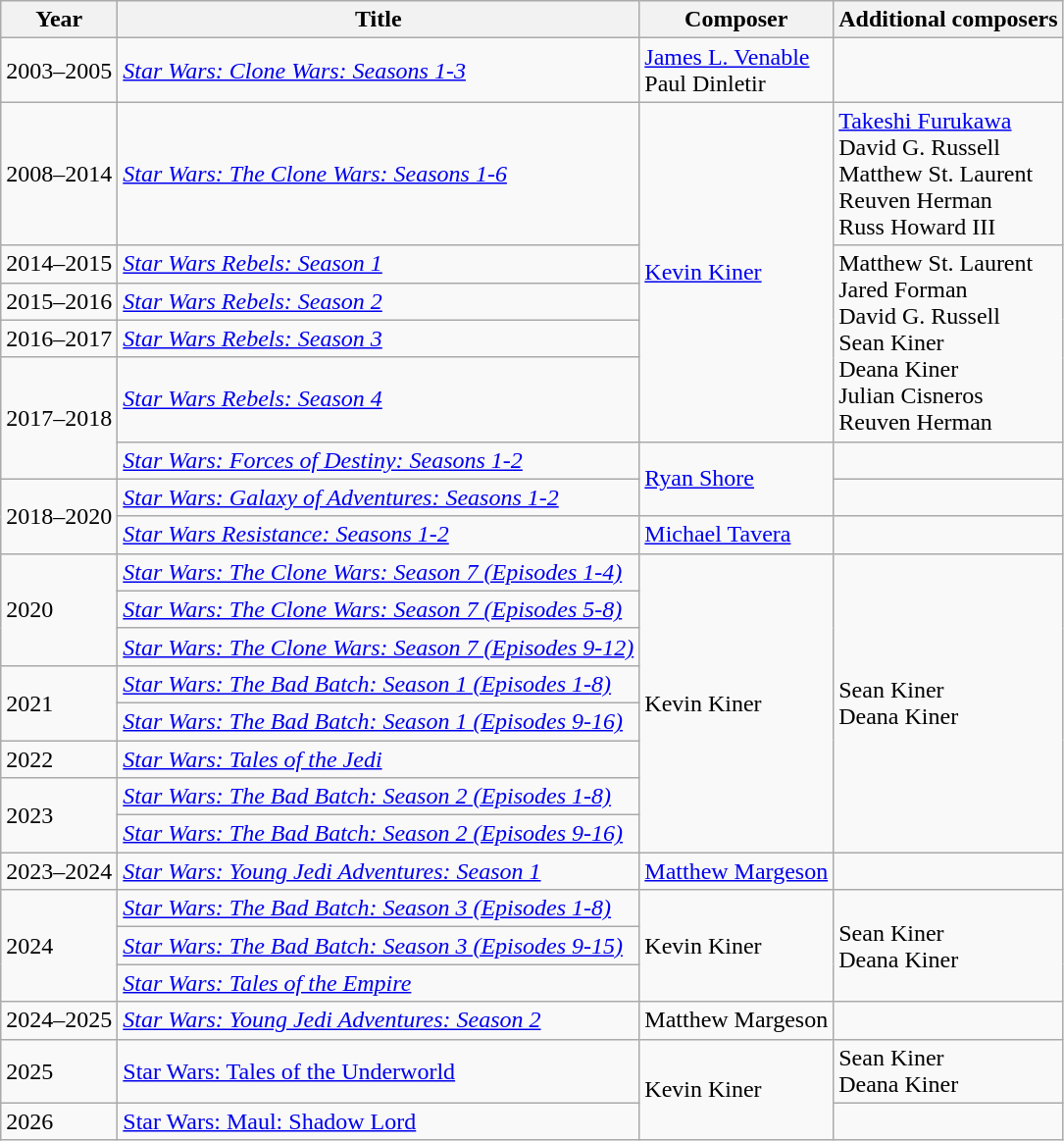<table class="wikitable" style=" #aaa solid; font-size:100%;">
<tr>
<th>Year</th>
<th>Title</th>
<th>Composer</th>
<th>Additional composers</th>
</tr>
<tr>
<td>2003–2005</td>
<td><em><a href='#'>Star Wars: Clone Wars: Seasons 1-3</a></em></td>
<td><a href='#'>James L. Venable</a><br>Paul Dinletir</td>
<td></td>
</tr>
<tr>
<td>2008–2014</td>
<td><em><a href='#'>Star Wars: The Clone Wars: Seasons 1-6</a></em></td>
<td rowspan="5"><a href='#'>Kevin Kiner</a></td>
<td><a href='#'>Takeshi Furukawa</a><br>David G. Russell<br>Matthew St. Laurent<br>Reuven Herman<br>Russ Howard III</td>
</tr>
<tr>
<td>2014–2015</td>
<td><em><a href='#'>Star Wars Rebels: Season 1</a></em></td>
<td rowspan="4">Matthew St. Laurent<br>Jared Forman<br>David G. Russell<br>Sean Kiner<br>Deana Kiner<br>Julian Cisneros<br>Reuven Herman</td>
</tr>
<tr>
<td>2015–2016</td>
<td><a href='#'><em>Star Wars Rebels: Season 2</em></a></td>
</tr>
<tr>
<td>2016–2017</td>
<td><a href='#'><em>Star Wars Rebels: Season 3</em></a></td>
</tr>
<tr>
<td rowspan="2">2017–2018</td>
<td><a href='#'><em>Star Wars Rebels: Season 4</em></a></td>
</tr>
<tr>
<td><em><a href='#'>Star Wars: Forces of Destiny: Seasons 1-2</a></em></td>
<td rowspan="2"><a href='#'>Ryan Shore</a></td>
<td></td>
</tr>
<tr>
<td rowspan="2">2018–2020</td>
<td><em><a href='#'>Star Wars: Galaxy of Adventures: Seasons 1-2</a></em></td>
<td></td>
</tr>
<tr>
<td><em><a href='#'>Star Wars Resistance: Seasons 1-2</a></em></td>
<td><a href='#'>Michael Tavera</a></td>
<td></td>
</tr>
<tr>
<td rowspan="3">2020</td>
<td><a href='#'><em>Star Wars: The Clone Wars: Season 7 (Episodes 1-4)</em></a></td>
<td rowspan="8">Kevin Kiner</td>
<td rowspan="8">Sean Kiner<br>Deana Kiner</td>
</tr>
<tr>
<td><a href='#'><em>Star Wars: The Clone Wars: Season 7 (Episodes 5-8)</em></a></td>
</tr>
<tr>
<td><a href='#'><em>Star Wars: The Clone Wars: Season 7 (Episodes 9-12)</em></a></td>
</tr>
<tr>
<td rowspan="2">2021</td>
<td><em><a href='#'>Star Wars: The Bad Batch: Season 1 (Episodes 1-8)</a></em></td>
</tr>
<tr>
<td><a href='#'><em>Star Wars: The Bad Batch: Season 1 (Episodes 9-16)</em></a></td>
</tr>
<tr>
<td>2022</td>
<td><em><a href='#'>Star Wars: Tales of the Jedi</a></em></td>
</tr>
<tr>
<td rowspan="2">2023</td>
<td><a href='#'><em>Star Wars: The Bad Batch: Season 2 (Episodes 1-8)</em></a></td>
</tr>
<tr>
<td><em><a href='#'>Star Wars: The Bad Batch: Season 2 (Episodes 9-16)</a></em></td>
</tr>
<tr>
<td>2023–2024</td>
<td><a href='#'><em>Star Wars: Young Jedi Adventures: Season 1</em></a></td>
<td><a href='#'>Matthew Margeson</a></td>
<td></td>
</tr>
<tr>
<td rowspan="3">2024</td>
<td><em><a href='#'>Star Wars: The Bad Batch: Season 3 (Episodes 1-8)</a></em></td>
<td rowspan="3">Kevin Kiner</td>
<td rowspan="3">Sean Kiner<br>Deana Kiner</td>
</tr>
<tr>
<td><em><a href='#'>Star Wars: The Bad Batch: Season 3 (Episodes 9-15)</a></em></td>
</tr>
<tr>
<td><a href='#'><em>Star Wars: Tales of the Empire</em></a></td>
</tr>
<tr>
<td>2024–2025</td>
<td><a href='#'><em>Star Wars: Young Jedi Adventures: Season 2</em></a></td>
<td>Matthew Margeson</td>
<td></td>
</tr>
<tr>
<td>2025</td>
<td><em><a href='#'></em>Star Wars: Tales of the Underworld<em></a></td>
<td rowspan="2">Kevin Kiner</td>
<td>Sean Kiner<br>Deana Kiner</td>
</tr>
<tr>
<td>2026</td>
<td></em><a href='#'>Star Wars: Maul: Shadow Lord</a><em></td>
<td></td>
</tr>
</table>
